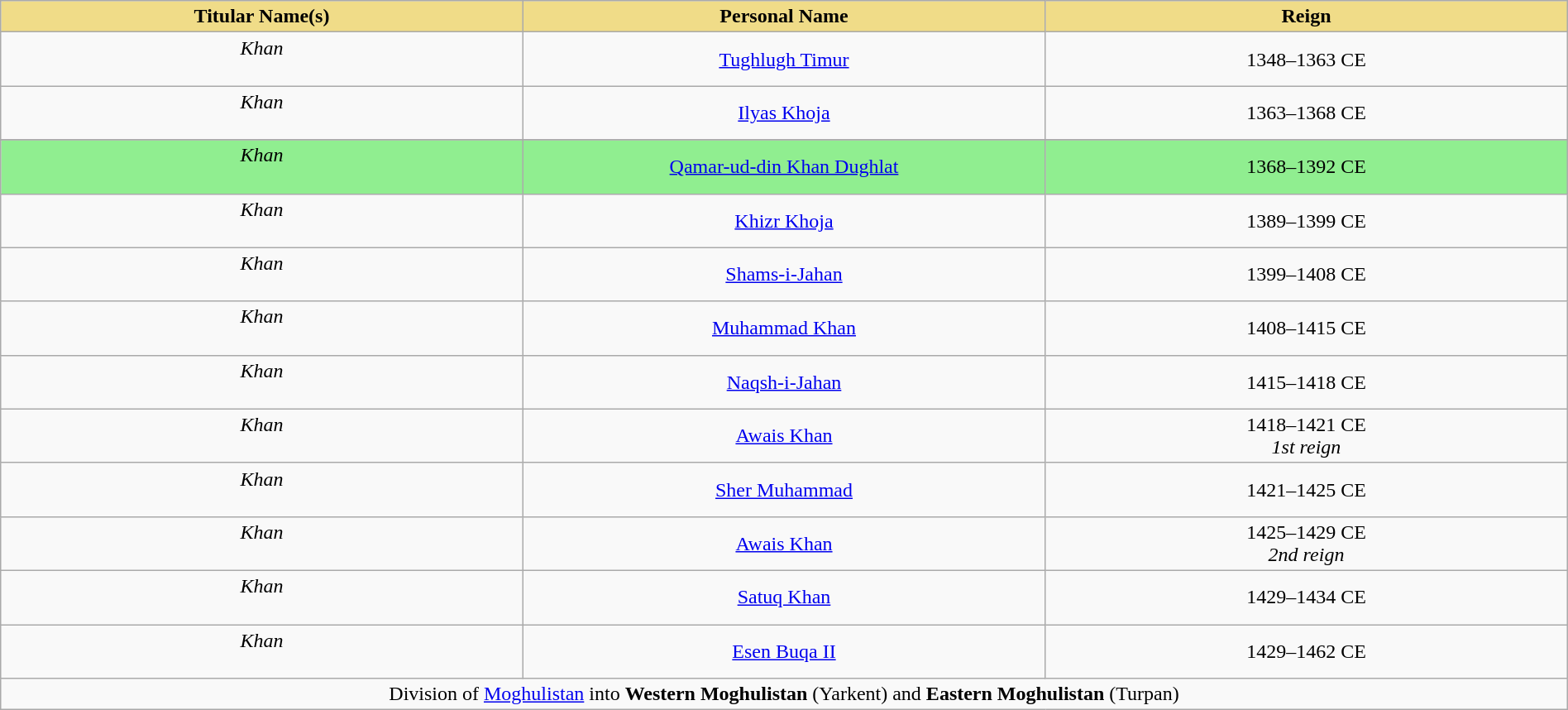<table width=100% class="wikitable">
<tr>
<th style="background-color:#F0DC88" width=17%>Titular Name(s)</th>
<th style="background-color:#F0DC88" width=17%>Personal Name</th>
<th style="background-color:#F0DC88" width=17%>Reign</th>
</tr>
<tr>
<td align="center"><em>Khan</em><br><small></small><br></td>
<td align="center"><a href='#'>Tughlugh Timur</a> <br><small></small></td>
<td align="center">1348–1363 CE</td>
</tr>
<tr>
<td align="center"><em>Khan</em><br><small></small><br></td>
<td align="center"><a href='#'>Ilyas Khoja</a><br><small></small></td>
<td align="center">1363–1368 CE</td>
</tr>
<tr>
</tr>
<tr style="background:lightgreen">
<td align="center"><em>Khan</em><br><small></small><br></td>
<td align="center"><a href='#'>Qamar-ud-din Khan Dughlat</a><br><small></small></td>
<td align="center">1368–1392 CE</td>
</tr>
<tr>
<td align="center"><em>Khan</em><br><small></small><br></td>
<td align="center"><a href='#'>Khizr Khoja</a><br><small></small></td>
<td align="center">1389–1399 CE</td>
</tr>
<tr>
<td align="center"><em>Khan</em><br><small></small><br></td>
<td align="center"><a href='#'>Shams-i-Jahan</a><br><small></small></td>
<td align="center">1399–1408 CE</td>
</tr>
<tr>
<td align="center"><em>Khan</em><br><small></small><br></td>
<td align="center"><a href='#'>Muhammad Khan</a><br><small></small></td>
<td align="center">1408–1415 CE</td>
</tr>
<tr>
<td align="center"><em>Khan</em><br><small></small><br></td>
<td align="center"><a href='#'>Naqsh-i-Jahan</a><br><small></small></td>
<td align="center">1415–1418 CE</td>
</tr>
<tr>
<td align="center"><em>Khan</em><br><small></small><br></td>
<td align="center"><a href='#'>Awais Khan</a><br><small></small></td>
<td align="center">1418–1421 CE<br><em>1st reign</em></td>
</tr>
<tr>
<td align="center"><em>Khan</em><br><small></small><br></td>
<td align="center"><a href='#'>Sher Muhammad</a><br><small></small></td>
<td align="center">1421–1425 CE</td>
</tr>
<tr>
<td align="center"><em>Khan</em><br><small></small><br></td>
<td align="center"><a href='#'>Awais Khan</a><br><small></small></td>
<td align="center">1425–1429 CE<br><em>2nd reign</em></td>
</tr>
<tr>
<td align="center"><em>Khan</em><br><small></small><br></td>
<td align="center"><a href='#'>Satuq Khan</a><br><small></small></td>
<td align="center">1429–1434 CE</td>
</tr>
<tr>
<td align="center"><em>Khan</em><br><small></small><br></td>
<td align="center"><a href='#'>Esen Buqa II</a><br><small></small></td>
<td align="center">1429–1462 CE</td>
</tr>
<tr>
<td colspan="4" align="center">Division of <a href='#'>Moghulistan</a> into <strong>Western Moghulistan</strong> (Yarkent) and <strong>Eastern Moghulistan</strong> (Turpan)</td>
</tr>
</table>
